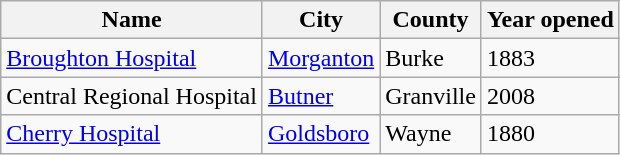<table class="wikitable">
<tr>
<th>Name</th>
<th>City</th>
<th>County</th>
<th>Year opened</th>
</tr>
<tr>
<td><a href='#'>Broughton Hospital</a></td>
<td><a href='#'>Morganton</a></td>
<td>Burke</td>
<td>1883</td>
</tr>
<tr>
<td>Central Regional Hospital</td>
<td><a href='#'>Butner</a></td>
<td>Granville</td>
<td>2008</td>
</tr>
<tr>
<td><a href='#'>Cherry Hospital</a></td>
<td><a href='#'>Goldsboro</a></td>
<td>Wayne</td>
<td>1880</td>
</tr>
</table>
